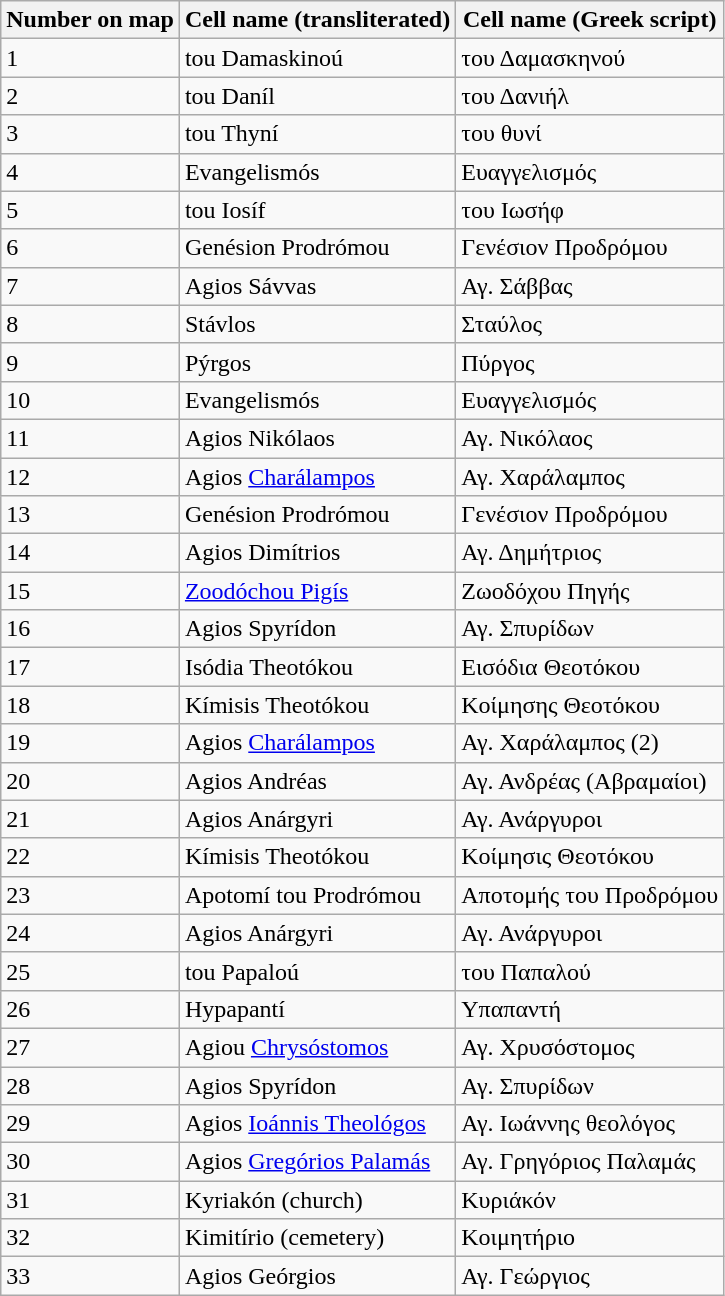<table class="wikitable sortable">
<tr>
<th>Number on map</th>
<th>Cell name (transliterated)</th>
<th>Cell name (Greek script)</th>
</tr>
<tr>
<td>1</td>
<td>tou Damaskinoú</td>
<td>του Δαμασκηνού</td>
</tr>
<tr>
<td>2</td>
<td>tou Daníl</td>
<td>του Δανιήλ</td>
</tr>
<tr>
<td>3</td>
<td>tou Thyní</td>
<td>του θυνί</td>
</tr>
<tr>
<td>4</td>
<td>Evangelismós</td>
<td>Ευαγγελισμός</td>
</tr>
<tr>
<td>5</td>
<td>tou Iosíf</td>
<td>του Ιωσήφ</td>
</tr>
<tr>
<td>6</td>
<td>Genésion Prodrómou</td>
<td>Γενέσιον Προδρόμου</td>
</tr>
<tr>
<td>7</td>
<td>Agios Sávvas</td>
<td>Αγ. Σάββας</td>
</tr>
<tr>
<td>8</td>
<td>Stávlos</td>
<td>Σταύλος</td>
</tr>
<tr>
<td>9</td>
<td>Pýrgos</td>
<td>Πύργος</td>
</tr>
<tr>
<td>10</td>
<td>Evangelismós</td>
<td>Ευαγγελισμός</td>
</tr>
<tr>
<td>11</td>
<td>Agios Nikólaos</td>
<td>Αγ. Νικόλαος</td>
</tr>
<tr>
<td>12</td>
<td>Agios <a href='#'>Charálampos</a></td>
<td>Αγ. Χαράλαμπος</td>
</tr>
<tr>
<td>13</td>
<td>Genésion Prodrómou</td>
<td>Γενέσιον Προδρόμου</td>
</tr>
<tr>
<td>14</td>
<td>Agios Dimítrios</td>
<td>Αγ. Δημήτριος</td>
</tr>
<tr>
<td>15</td>
<td><a href='#'>Zoodóchou Pigís</a></td>
<td>Ζωοδόχου Πηγής</td>
</tr>
<tr>
<td>16</td>
<td>Agios Spyrídon</td>
<td>Αγ. Σπυρίδων</td>
</tr>
<tr>
<td>17</td>
<td>Isódia Theotókou</td>
<td>Εισόδια Θεοτόκου</td>
</tr>
<tr>
<td>18</td>
<td>Kímisis Theotókou</td>
<td>Κοίμησης Θεοτόκου</td>
</tr>
<tr>
<td>19</td>
<td>Agios <a href='#'>Charálampos</a></td>
<td>Αγ. Χαράλαμπος (2)</td>
</tr>
<tr>
<td>20</td>
<td>Agios Andréas</td>
<td>Αγ. Ανδρέας (Αβραμαίοι)</td>
</tr>
<tr>
<td>21</td>
<td>Agios Anárgyri</td>
<td>Αγ. Ανάργυροι</td>
</tr>
<tr>
<td>22</td>
<td>Kímisis Theotókou</td>
<td>Κοίμησις Θεοτόκου</td>
</tr>
<tr>
<td>23</td>
<td>Apotomí tou Prodrómou</td>
<td>Αποτομής του Προδρόμου</td>
</tr>
<tr>
<td>24</td>
<td>Agios Anárgyri</td>
<td>Αγ. Ανάργυροι</td>
</tr>
<tr>
<td>25</td>
<td>tou Papaloú</td>
<td>του Παπαλού</td>
</tr>
<tr>
<td>26</td>
<td>Hypapantí</td>
<td>Υπαπαντή</td>
</tr>
<tr>
<td>27</td>
<td>Agiou <a href='#'>Chrysóstomos</a></td>
<td>Αγ. Χρυσόστομος</td>
</tr>
<tr>
<td>28</td>
<td>Agios Spyrídon</td>
<td>Αγ. Σπυρίδων</td>
</tr>
<tr>
<td>29</td>
<td>Agios <a href='#'>Ioánnis Theológos</a></td>
<td>Αγ. Ιωάννης θεολόγος</td>
</tr>
<tr>
<td>30</td>
<td>Agios <a href='#'>Gregórios Palamás</a></td>
<td>Αγ. Γρηγόριος Παλαμάς</td>
</tr>
<tr>
<td>31</td>
<td>Kyriakón (church)</td>
<td>Κυριάκόν</td>
</tr>
<tr>
<td>32</td>
<td>Kimitírio (cemetery)</td>
<td>Κοιμητήριο</td>
</tr>
<tr>
<td>33</td>
<td>Agios Geórgios</td>
<td>Αγ. Γεώργιος</td>
</tr>
</table>
